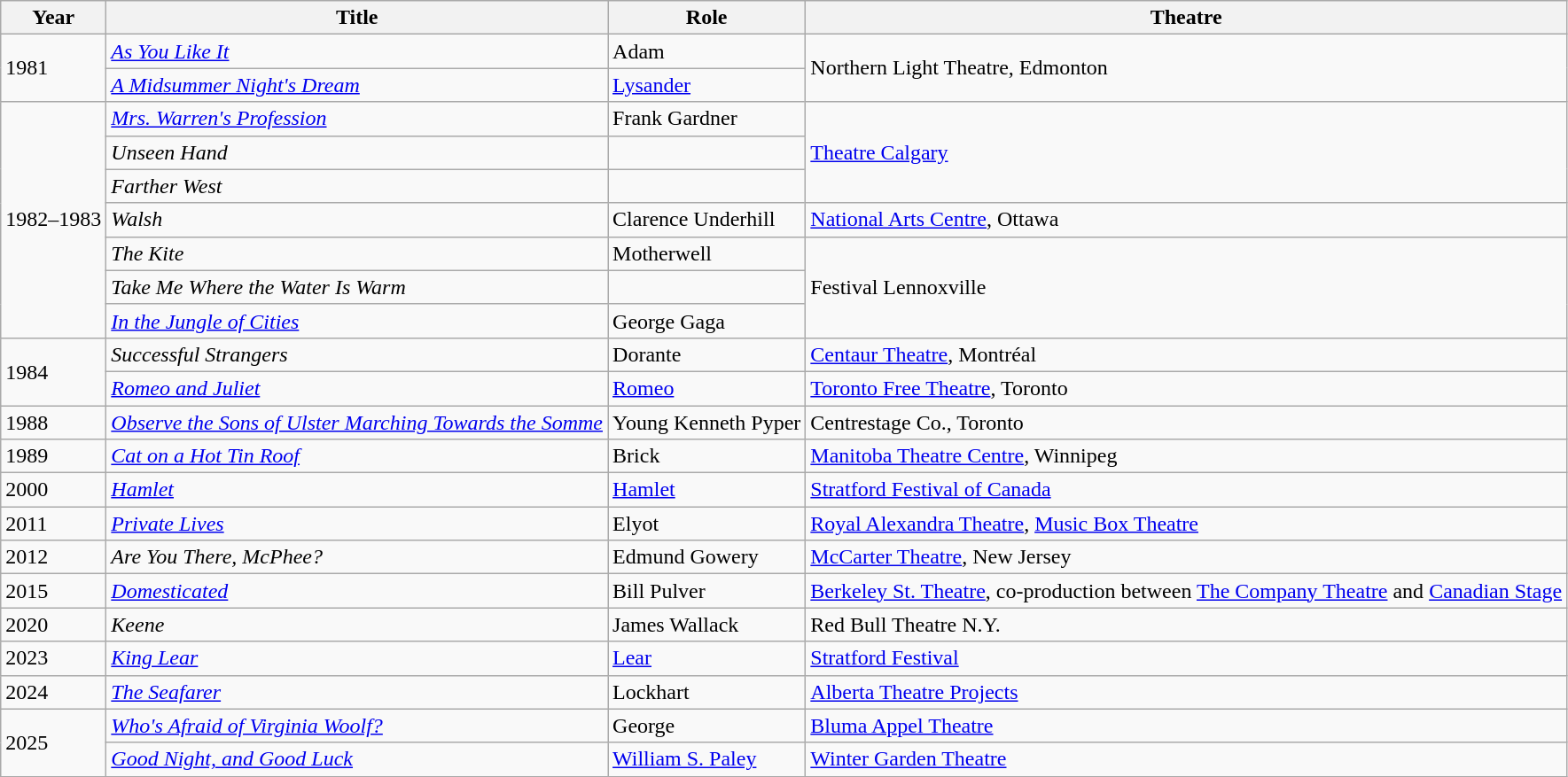<table class="wikitable sortable">
<tr style="text-align:center;">
<th>Year</th>
<th>Title</th>
<th>Role</th>
<th>Theatre<br></th>
</tr>
<tr>
<td rowspan="2">1981</td>
<td><em><a href='#'>As You Like It</a></em></td>
<td>Adam</td>
<td rowspan="2">Northern Light Theatre, Edmonton</td>
</tr>
<tr>
<td data-sort-value="Midsummer Night's Dream, A"><em><a href='#'>A Midsummer Night's Dream</a></em></td>
<td><a href='#'>Lysander</a></td>
</tr>
<tr>
<td rowspan="7">1982–1983</td>
<td><em><a href='#'>Mrs. Warren's Profession</a></em></td>
<td>Frank Gardner</td>
<td rowspan="3"><a href='#'>Theatre Calgary</a></td>
</tr>
<tr>
<td><em>Unseen Hand</em></td>
<td> </td>
</tr>
<tr>
<td><em>Farther West</em></td>
<td> </td>
</tr>
<tr>
<td><em>Walsh</em></td>
<td>Clarence Underhill</td>
<td><a href='#'>National Arts Centre</a>, Ottawa</td>
</tr>
<tr>
<td data-sort-value="Kite, The"><em>The Kite</em></td>
<td>Motherwell</td>
<td rowspan="3">Festival Lennoxville</td>
</tr>
<tr>
<td><em>Take Me Where the Water Is Warm</em></td>
<td> </td>
</tr>
<tr>
<td><em><a href='#'>In the Jungle of Cities</a></em></td>
<td>George Gaga</td>
</tr>
<tr>
<td rowspan="2">1984</td>
<td><em>Successful Strangers</em></td>
<td>Dorante</td>
<td><a href='#'>Centaur Theatre</a>, Montréal</td>
</tr>
<tr>
<td><em><a href='#'>Romeo and Juliet</a></em></td>
<td><a href='#'>Romeo</a></td>
<td><a href='#'>Toronto Free Theatre</a>, Toronto</td>
</tr>
<tr>
<td>1988</td>
<td><em><a href='#'>Observe the Sons of Ulster Marching Towards the Somme</a></em></td>
<td>Young Kenneth Pyper</td>
<td>Centrestage Co., Toronto</td>
</tr>
<tr>
<td>1989</td>
<td><em><a href='#'>Cat on a Hot Tin Roof</a></em></td>
<td>Brick</td>
<td><a href='#'>Manitoba Theatre Centre</a>, Winnipeg</td>
</tr>
<tr>
<td>2000</td>
<td><em><a href='#'>Hamlet</a></em></td>
<td><a href='#'>Hamlet</a></td>
<td><a href='#'>Stratford Festival of Canada</a></td>
</tr>
<tr>
<td>2011</td>
<td><em><a href='#'>Private Lives</a></em></td>
<td>Elyot</td>
<td><a href='#'>Royal Alexandra Theatre</a>, <a href='#'>Music Box Theatre</a></td>
</tr>
<tr>
<td>2012</td>
<td><em>Are You There, McPhee?</em></td>
<td>Edmund Gowery</td>
<td><a href='#'>McCarter Theatre</a>, New Jersey</td>
</tr>
<tr>
<td>2015</td>
<td><em><a href='#'>Domesticated</a></em></td>
<td>Bill Pulver</td>
<td><a href='#'>Berkeley St. Theatre</a>, co-production between <a href='#'>The Company Theatre</a> and <a href='#'>Canadian Stage</a></td>
</tr>
<tr>
<td>2020</td>
<td><em>Keene</em></td>
<td>James Wallack</td>
<td>Red Bull Theatre N.Y.</td>
</tr>
<tr>
<td>2023</td>
<td><em><a href='#'>King Lear</a></em></td>
<td><a href='#'>Lear</a></td>
<td><a href='#'>Stratford Festival</a></td>
</tr>
<tr>
<td>2024</td>
<td><em><a href='#'>The Seafarer</a></em></td>
<td>Lockhart</td>
<td><a href='#'>Alberta Theatre Projects</a></td>
</tr>
<tr>
<td rowspan="2">2025</td>
<td><em><a href='#'>Who's Afraid of Virginia Woolf?</a></em></td>
<td>George</td>
<td><a href='#'>Bluma Appel Theatre</a></td>
</tr>
<tr>
<td><em><a href='#'>Good Night, and Good Luck</a></em></td>
<td><a href='#'>William S. Paley</a></td>
<td><a href='#'>Winter Garden Theatre</a></td>
</tr>
</table>
